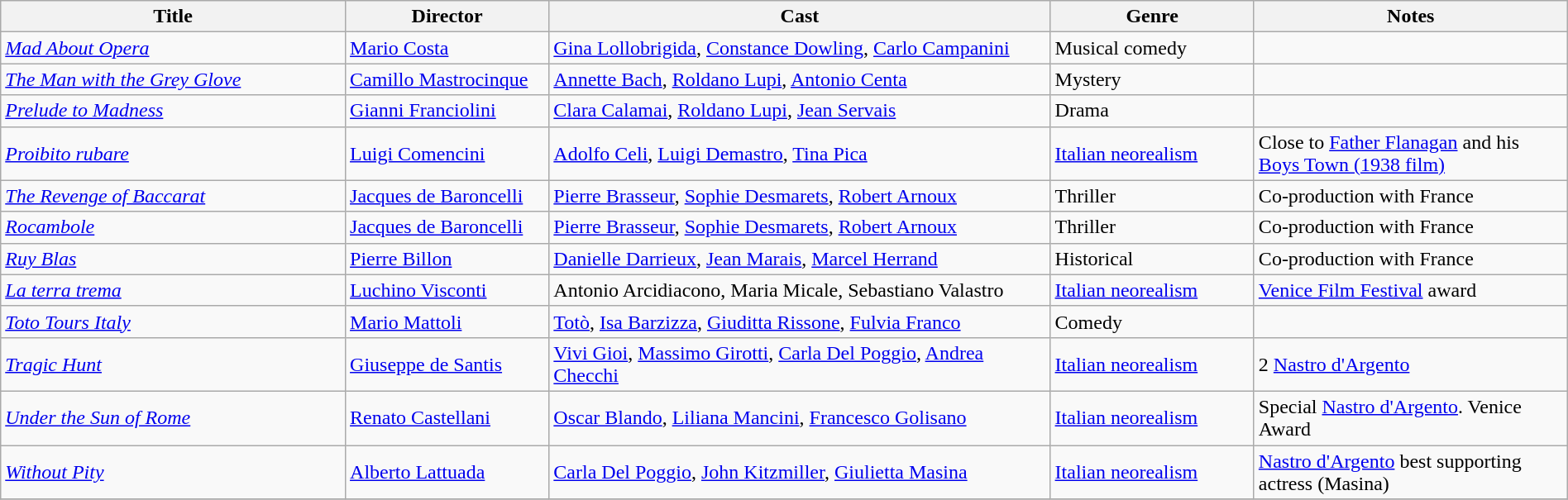<table class="wikitable" style="width:100%;">
<tr>
<th style="width:22%;">Title</th>
<th style="width:13%;">Director</th>
<th style="width:32%;">Cast</th>
<th style="width:13%;">Genre</th>
<th style="width:20%;">Notes</th>
</tr>
<tr>
<td><em><a href='#'>Mad About Opera</a></em></td>
<td><a href='#'>Mario Costa</a></td>
<td><a href='#'>Gina Lollobrigida</a>, <a href='#'>Constance Dowling</a>, <a href='#'>Carlo Campanini</a></td>
<td>Musical comedy</td>
<td></td>
</tr>
<tr>
<td><em><a href='#'>The Man with the Grey Glove</a></em></td>
<td><a href='#'>Camillo Mastrocinque</a></td>
<td><a href='#'>Annette Bach</a>, <a href='#'>Roldano Lupi</a>, <a href='#'>Antonio Centa</a></td>
<td>Mystery</td>
<td></td>
</tr>
<tr>
<td><em><a href='#'>Prelude to Madness</a></em></td>
<td><a href='#'>Gianni Franciolini</a></td>
<td><a href='#'>Clara Calamai</a>, <a href='#'>Roldano Lupi</a>, <a href='#'>Jean Servais</a></td>
<td>Drama</td>
<td></td>
</tr>
<tr>
<td><em><a href='#'>Proibito rubare</a></em></td>
<td><a href='#'>Luigi Comencini</a></td>
<td><a href='#'>Adolfo Celi</a>, <a href='#'>Luigi Demastro</a>, <a href='#'>Tina Pica</a></td>
<td><a href='#'>Italian neorealism</a></td>
<td>Close to <a href='#'>Father Flanagan</a> and his <a href='#'>Boys Town (1938 film)</a></td>
</tr>
<tr>
<td><em><a href='#'>The Revenge of Baccarat</a></em></td>
<td><a href='#'>Jacques de Baroncelli</a></td>
<td><a href='#'>Pierre Brasseur</a>, <a href='#'>Sophie Desmarets</a>, <a href='#'>Robert Arnoux</a></td>
<td>Thriller</td>
<td>Co-production with France</td>
</tr>
<tr>
<td><em><a href='#'>Rocambole</a></em></td>
<td><a href='#'>Jacques de Baroncelli</a></td>
<td><a href='#'>Pierre Brasseur</a>, <a href='#'>Sophie Desmarets</a>, <a href='#'>Robert Arnoux</a></td>
<td>Thriller</td>
<td>Co-production with France</td>
</tr>
<tr>
<td><em><a href='#'>Ruy Blas</a></em></td>
<td><a href='#'>Pierre Billon</a></td>
<td><a href='#'>Danielle Darrieux</a>, <a href='#'>Jean Marais</a>, <a href='#'>Marcel Herrand</a></td>
<td>Historical</td>
<td>Co-production with France</td>
</tr>
<tr>
<td><em><a href='#'>La terra trema</a></em></td>
<td><a href='#'>Luchino Visconti</a></td>
<td>Antonio Arcidiacono, Maria Micale, Sebastiano Valastro</td>
<td><a href='#'>Italian neorealism</a></td>
<td><a href='#'>Venice Film Festival</a> award</td>
</tr>
<tr>
<td><em><a href='#'>Toto Tours Italy</a></em></td>
<td><a href='#'>Mario Mattoli</a></td>
<td><a href='#'>Totò</a>, <a href='#'>Isa Barzizza</a>, <a href='#'>Giuditta Rissone</a>, <a href='#'>Fulvia Franco</a></td>
<td>Comedy</td>
<td></td>
</tr>
<tr>
<td><em><a href='#'>Tragic Hunt</a></em></td>
<td><a href='#'>Giuseppe de Santis</a></td>
<td><a href='#'>Vivi Gioi</a>, <a href='#'>Massimo Girotti</a>, <a href='#'>Carla Del Poggio</a>, <a href='#'>Andrea Checchi</a></td>
<td><a href='#'>Italian neorealism</a></td>
<td>2 <a href='#'>Nastro d'Argento</a></td>
</tr>
<tr>
<td><em><a href='#'>Under the Sun of Rome</a></em></td>
<td><a href='#'>Renato Castellani</a></td>
<td><a href='#'>Oscar Blando</a>, <a href='#'>Liliana Mancini</a>, <a href='#'>Francesco Golisano</a></td>
<td><a href='#'>Italian neorealism</a></td>
<td>Special <a href='#'>Nastro d'Argento</a>. Venice Award</td>
</tr>
<tr>
<td><em><a href='#'>Without Pity</a></em></td>
<td><a href='#'>Alberto Lattuada</a></td>
<td><a href='#'>Carla Del Poggio</a>, <a href='#'>John Kitzmiller</a>, <a href='#'>Giulietta Masina</a></td>
<td><a href='#'>Italian neorealism</a></td>
<td><a href='#'>Nastro d'Argento</a> best supporting actress (Masina)</td>
</tr>
<tr>
</tr>
</table>
